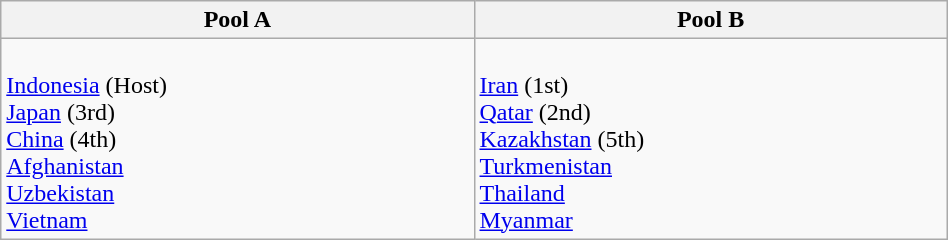<table class="wikitable" width=50%>
<tr>
<th width=50%>Pool A</th>
<th width=50%>Pool B</th>
</tr>
<tr>
<td><br> <a href='#'>Indonesia</a> (Host)<br>
 <a href='#'>Japan</a> (3rd)<br>
 <a href='#'>China</a> (4th)<br>
 <a href='#'>Afghanistan</a><br>
 <a href='#'>Uzbekistan</a><br>
 <a href='#'>Vietnam</a></td>
<td><br> <a href='#'>Iran</a> (1st)<br>
 <a href='#'>Qatar</a> (2nd)<br>
 <a href='#'>Kazakhstan</a> (5th)<br>
 <a href='#'>Turkmenistan</a><br>
 <a href='#'>Thailand</a><br>
 <a href='#'>Myanmar</a></td>
</tr>
</table>
